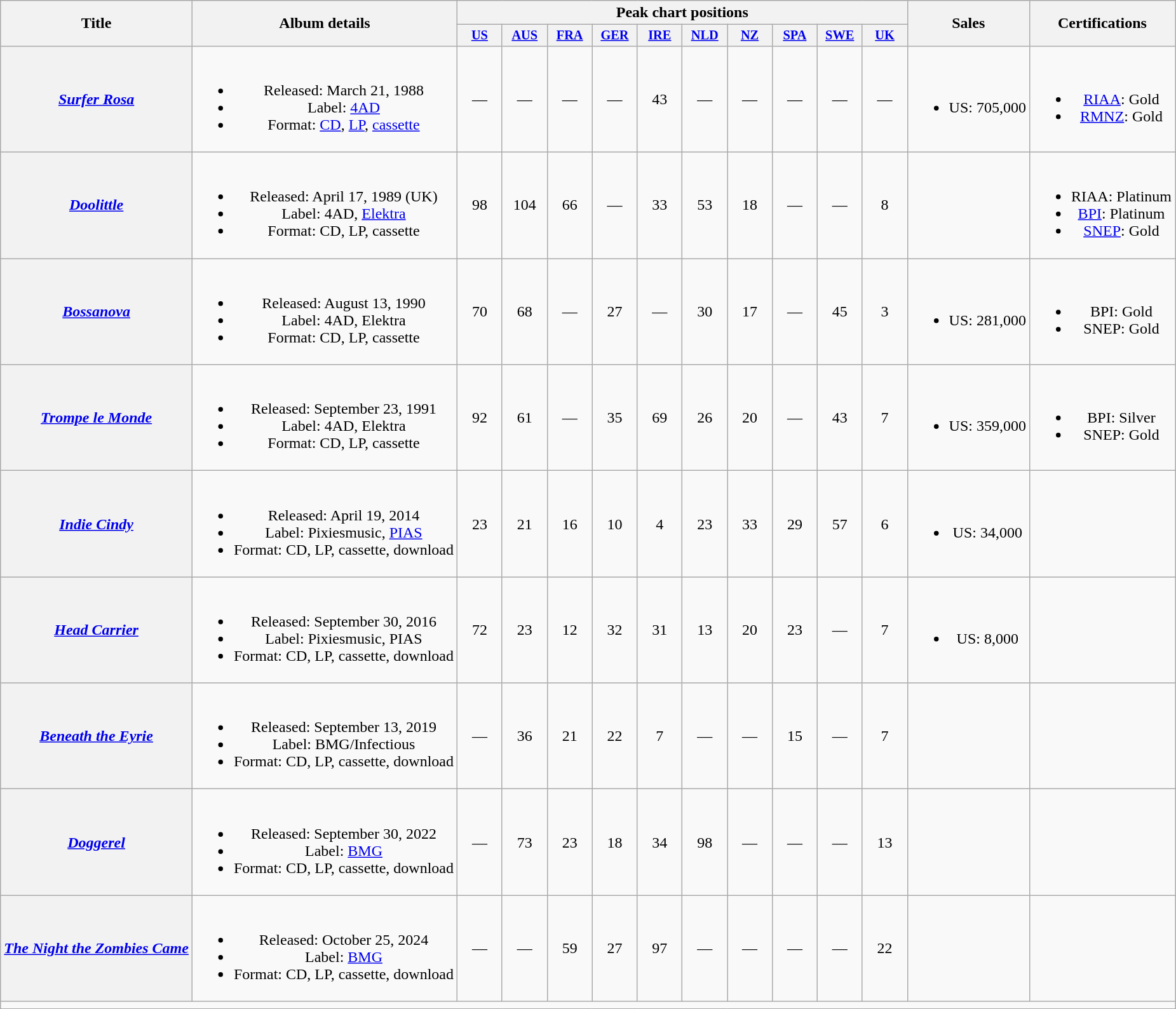<table class="wikitable plainrowheaders" style="text-align:center;">
<tr>
<th rowspan="2">Title</th>
<th rowspan="2">Album details</th>
<th colspan="10">Peak chart positions</th>
<th rowspan="2">Sales</th>
<th rowspan="2">Certifications</th>
</tr>
<tr>
<th style="width:3em;font-size:85%"><a href='#'>US</a><br></th>
<th style="width:3em;font-size:85%"><a href='#'>AUS</a><br></th>
<th style="width:3em;font-size:85%"><a href='#'>FRA</a><br></th>
<th style="width:3em;font-size:85%"><a href='#'>GER</a><br></th>
<th style="width:3em;font-size:85%"><a href='#'>IRE</a><br></th>
<th style="width:3em;font-size:85%"><a href='#'>NLD</a><br></th>
<th style="width:3em;font-size:85%"><a href='#'>NZ</a><br></th>
<th style="width:3em;font-size:85%"><a href='#'>SPA</a><br></th>
<th style="width:3em;font-size:85%"><a href='#'>SWE</a><br></th>
<th style="width:3em;font-size:85%"><a href='#'>UK</a><br></th>
</tr>
<tr>
<th scope="row"><em><a href='#'>Surfer Rosa</a></em></th>
<td><br><ul><li>Released: March 21, 1988</li><li>Label: <a href='#'>4AD</a></li><li>Format: <a href='#'>CD</a>, <a href='#'>LP</a>, <a href='#'>cassette</a></li></ul></td>
<td>—</td>
<td>—</td>
<td>—</td>
<td>—</td>
<td>43</td>
<td>—</td>
<td>—</td>
<td>—</td>
<td>—</td>
<td>—</td>
<td><br><ul><li>US: 705,000</li></ul></td>
<td><br><ul><li><a href='#'>RIAA</a>: Gold</li><li><a href='#'>RMNZ</a>: Gold</li></ul></td>
</tr>
<tr>
<th scope="row"><em><a href='#'>Doolittle</a></em></th>
<td><br><ul><li>Released: April 17, 1989 (UK)</li><li>Label: 4AD, <a href='#'>Elektra</a></li><li>Format: CD, LP, cassette</li></ul></td>
<td>98</td>
<td>104</td>
<td>66</td>
<td>—</td>
<td>33</td>
<td>53</td>
<td>18</td>
<td>—</td>
<td>—</td>
<td>8</td>
<td></td>
<td><br><ul><li>RIAA: Platinum</li><li><a href='#'>BPI</a>: Platinum</li><li><a href='#'>SNEP</a>: Gold</li></ul></td>
</tr>
<tr>
<th scope="row"><em><a href='#'>Bossanova</a></em></th>
<td><br><ul><li>Released: August 13, 1990</li><li>Label: 4AD, Elektra</li><li>Format: CD, LP, cassette</li></ul></td>
<td>70</td>
<td>68</td>
<td>—</td>
<td>27</td>
<td>—</td>
<td>30</td>
<td>17</td>
<td>—</td>
<td>45</td>
<td>3</td>
<td><br><ul><li>US: 281,000</li></ul></td>
<td><br><ul><li>BPI: Gold</li><li>SNEP: Gold</li></ul></td>
</tr>
<tr>
<th scope="row"><em><a href='#'>Trompe le Monde</a></em></th>
<td><br><ul><li>Released: September 23, 1991</li><li>Label: 4AD, Elektra</li><li>Format: CD, LP, cassette</li></ul></td>
<td>92</td>
<td>61</td>
<td>—</td>
<td>35</td>
<td>69</td>
<td>26</td>
<td>20</td>
<td>—</td>
<td>43</td>
<td>7</td>
<td><br><ul><li>US: 359,000</li></ul></td>
<td><br><ul><li>BPI: Silver</li><li>SNEP: Gold</li></ul></td>
</tr>
<tr>
<th scope="row"><em><a href='#'>Indie Cindy</a></em></th>
<td><br><ul><li>Released: April 19, 2014</li><li>Label: Pixiesmusic, <a href='#'>PIAS</a></li><li>Format: CD, LP, cassette, download</li></ul></td>
<td>23</td>
<td>21</td>
<td>16</td>
<td>10</td>
<td>4</td>
<td>23</td>
<td>33</td>
<td>29</td>
<td>57</td>
<td>6</td>
<td><br><ul><li>US: 34,000</li></ul></td>
<td></td>
</tr>
<tr>
<th scope="row"><em><a href='#'>Head Carrier</a></em></th>
<td><br><ul><li>Released: September 30, 2016</li><li>Label: Pixiesmusic, PIAS</li><li>Format: CD, LP, cassette, download</li></ul></td>
<td>72</td>
<td>23</td>
<td>12</td>
<td>32</td>
<td>31</td>
<td>13</td>
<td>20</td>
<td>23</td>
<td>—</td>
<td>7</td>
<td><br><ul><li>US: 8,000</li></ul></td>
<td></td>
</tr>
<tr>
<th scope="row"><em><a href='#'>Beneath the Eyrie</a></em></th>
<td><br><ul><li>Released: September 13, 2019</li><li>Label: BMG/Infectious</li><li>Format: CD, LP, cassette, download</li></ul></td>
<td>—</td>
<td>36</td>
<td>21</td>
<td>22</td>
<td>7</td>
<td>—</td>
<td>—</td>
<td>15</td>
<td>—</td>
<td>7</td>
<td></td>
<td></td>
</tr>
<tr>
<th scope="row"><em><a href='#'>Doggerel</a></em></th>
<td><br><ul><li>Released: September 30, 2022</li><li>Label: <a href='#'>BMG</a></li><li>Format: CD, LP, cassette, download</li></ul></td>
<td>—</td>
<td>73</td>
<td>23</td>
<td>18</td>
<td>34</td>
<td>98</td>
<td>—</td>
<td>—</td>
<td>—</td>
<td>13</td>
<td></td>
<td></td>
</tr>
<tr>
<th scope="row"><em><a href='#'>The Night the Zombies Came</a></em></th>
<td><br><ul><li>Released: October 25, 2024</li><li>Label: <a href='#'>BMG</a></li><li>Format: CD, LP, cassette, download</li></ul></td>
<td>—</td>
<td>—</td>
<td>59<br></td>
<td>27</td>
<td>97<br></td>
<td>—</td>
<td>—</td>
<td>—</td>
<td>—</td>
<td>22</td>
<td></td>
<td></td>
</tr>
<tr>
<td colspan="14"></td>
</tr>
</table>
